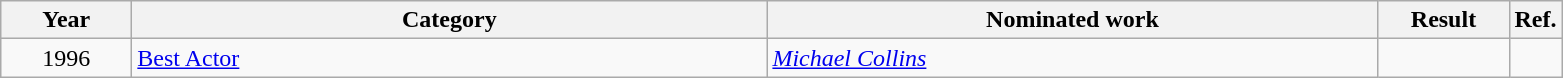<table class=wikitable>
<tr>
<th scope="col" style="width:5em;">Year</th>
<th scope="col" style="width:26em;">Category</th>
<th scope="col" style="width:25em;">Nominated work</th>
<th scope="col" style="width:5em;">Result</th>
<th>Ref.</th>
</tr>
<tr>
<td style="text-align:center;">1996</td>
<td><a href='#'>Best Actor</a></td>
<td><em><a href='#'>Michael Collins</a></em></td>
<td></td>
<td></td>
</tr>
</table>
